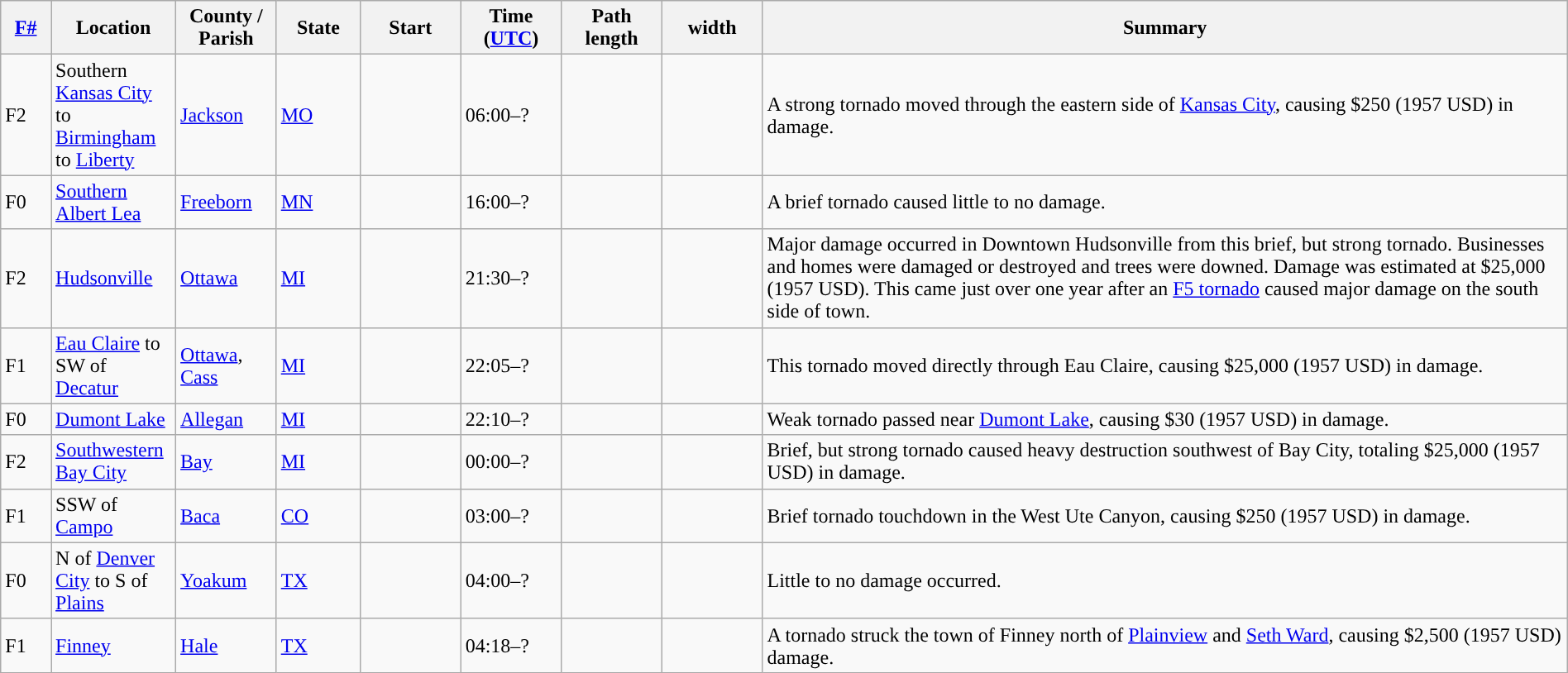<table class="wikitable sortable" style="width:100%;">
<tr>
<th scope="col"  style="width:3%; text-align:center;"><a href='#'>F#</a></th>
<th scope="col"  style="width:7%; text-align:center;" class="unsortable">Location</th>
<th scope="col"  style="width:6%; text-align:center;" class="unsortable">County / Parish</th>
<th scope="col"  style="width:5%; text-align:center;">State</th>
<th scope="col"  style="width:6%; text-align:center;">Start<br></th>
<th scope="col"  style="width:6%; text-align:center;">Time (<a href='#'>UTC</a>)</th>
<th scope="col"  style="width:6%; text-align:center;">Path length</th>
<th scope="col"  style="width:6%; text-align:center;"> width</th>
<th scope="col" class="unsortable" style="width:48%; text-align:center;">Summary</th>
</tr>
<tr>
<td>F2</td>
<td>Southern <a href='#'>Kansas City</a> to <a href='#'>Birmingham</a> to <a href='#'>Liberty</a></td>
<td><a href='#'>Jackson</a></td>
<td><a href='#'>MO</a></td>
<td></td>
<td>06:00–?</td>
<td></td>
<td></td>
<td>A strong tornado moved through the eastern side of <a href='#'>Kansas City</a>, causing $250 (1957 USD) in damage.</td>
</tr>
<tr>
<td>F0</td>
<td><a href='#'>Southern Albert Lea</a></td>
<td><a href='#'>Freeborn</a></td>
<td><a href='#'>MN</a></td>
<td></td>
<td>16:00–?</td>
<td></td>
<td></td>
<td>A brief tornado caused little to no damage.</td>
</tr>
<tr>
<td>F2</td>
<td><a href='#'>Hudsonville</a></td>
<td><a href='#'>Ottawa</a></td>
<td><a href='#'>MI</a></td>
<td></td>
<td>21:30–?</td>
<td></td>
<td></td>
<td>Major damage occurred in Downtown Hudsonville from this brief, but strong tornado. Businesses and homes were damaged or destroyed and trees were downed. Damage was estimated at $25,000 (1957 USD). This came just over one year after an <a href='#'>F5 tornado</a> caused major damage on the south side of town.</td>
</tr>
<tr>
<td>F1</td>
<td><a href='#'>Eau Claire</a> to SW of <a href='#'>Decatur</a></td>
<td><a href='#'>Ottawa</a>, <a href='#'>Cass</a></td>
<td><a href='#'>MI</a></td>
<td></td>
<td>22:05–?</td>
<td></td>
<td></td>
<td>This tornado moved directly through Eau Claire, causing $25,000 (1957 USD) in damage.</td>
</tr>
<tr>
<td>F0</td>
<td><a href='#'>Dumont Lake</a></td>
<td><a href='#'>Allegan</a></td>
<td><a href='#'>MI</a></td>
<td></td>
<td>22:10–?</td>
<td></td>
<td></td>
<td>Weak tornado passed near <a href='#'>Dumont Lake</a>, causing $30 (1957 USD) in damage.</td>
</tr>
<tr>
<td>F2</td>
<td><a href='#'>Southwestern Bay City</a></td>
<td><a href='#'>Bay</a></td>
<td><a href='#'>MI</a></td>
<td></td>
<td>00:00–?</td>
<td></td>
<td></td>
<td>Brief, but strong tornado caused heavy destruction southwest of Bay City, totaling $25,000 (1957 USD) in damage.</td>
</tr>
<tr>
<td>F1</td>
<td>SSW of <a href='#'>Campo</a></td>
<td><a href='#'>Baca</a></td>
<td><a href='#'>CO</a></td>
<td></td>
<td>03:00–?</td>
<td></td>
<td></td>
<td>Brief tornado touchdown in the West Ute Canyon, causing $250 (1957 USD) in damage.</td>
</tr>
<tr>
<td>F0</td>
<td>N of <a href='#'>Denver City</a> to S of <a href='#'>Plains</a></td>
<td><a href='#'>Yoakum</a></td>
<td><a href='#'>TX</a></td>
<td></td>
<td>04:00–?</td>
<td></td>
<td></td>
<td>Little to no damage occurred.</td>
</tr>
<tr>
<td>F1</td>
<td><a href='#'>Finney</a></td>
<td><a href='#'>Hale</a></td>
<td><a href='#'>TX</a></td>
<td></td>
<td>04:18–?</td>
<td></td>
<td></td>
<td>A tornado struck the town of Finney north of <a href='#'>Plainview</a> and <a href='#'>Seth Ward</a>, causing $2,500 (1957 USD) damage.</td>
</tr>
</table>
